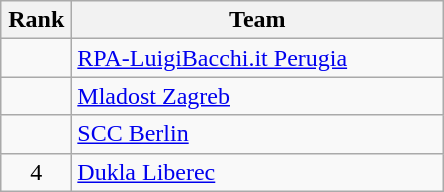<table class="wikitable" style="text-align: center;">
<tr>
<th width=40>Rank</th>
<th width=240>Team</th>
</tr>
<tr align=center>
<td></td>
<td style="text-align:left;"> <a href='#'>RPA-LuigiBacchi.it Perugia</a></td>
</tr>
<tr align=center>
<td></td>
<td style="text-align:left;"> <a href='#'>Mladost Zagreb</a></td>
</tr>
<tr align=center>
<td></td>
<td style="text-align:left;"> <a href='#'>SCC Berlin</a></td>
</tr>
<tr align=center>
<td>4</td>
<td style="text-align:left;"> <a href='#'>Dukla Liberec</a></td>
</tr>
</table>
